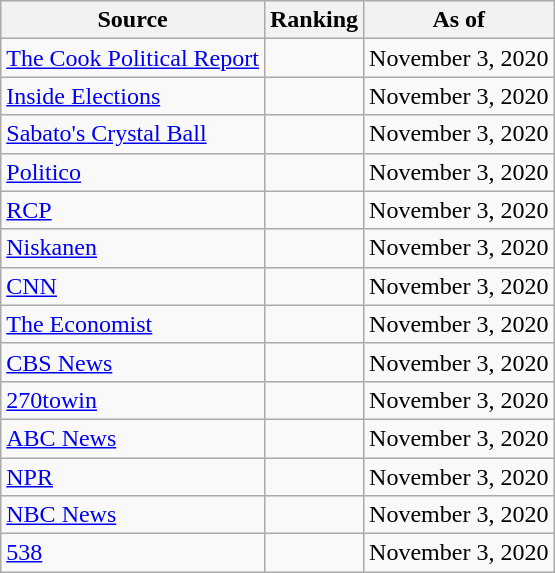<table class="wikitable" style="text-align:center">
<tr>
<th>Source</th>
<th>Ranking</th>
<th>As of</th>
</tr>
<tr>
<td align="left"><a href='#'>The Cook Political Report</a></td>
<td></td>
<td>November 3, 2020</td>
</tr>
<tr>
<td align="left"><a href='#'>Inside Elections</a></td>
<td></td>
<td>November 3, 2020</td>
</tr>
<tr>
<td align="left"><a href='#'>Sabato's Crystal Ball</a></td>
<td></td>
<td>November 3, 2020</td>
</tr>
<tr>
<td align="left"><a href='#'>Politico</a></td>
<td></td>
<td>November 3, 2020</td>
</tr>
<tr>
<td align="left"><a href='#'>RCP</a></td>
<td></td>
<td>November 3, 2020</td>
</tr>
<tr>
<td align="left"><a href='#'>Niskanen</a></td>
<td></td>
<td>November 3, 2020</td>
</tr>
<tr>
<td align="left"><a href='#'>CNN</a></td>
<td></td>
<td>November 3, 2020</td>
</tr>
<tr>
<td align="left"><a href='#'>The Economist</a></td>
<td></td>
<td>November 3, 2020</td>
</tr>
<tr>
<td align="left"><a href='#'>CBS News</a></td>
<td></td>
<td>November 3, 2020</td>
</tr>
<tr>
<td align="left"><a href='#'>270towin</a></td>
<td></td>
<td>November 3, 2020</td>
</tr>
<tr>
<td align="left"><a href='#'>ABC News</a></td>
<td></td>
<td>November 3, 2020</td>
</tr>
<tr>
<td align="left"><a href='#'>NPR</a></td>
<td></td>
<td>November 3, 2020</td>
</tr>
<tr>
<td align="left"><a href='#'>NBC News</a></td>
<td></td>
<td>November 3, 2020</td>
</tr>
<tr>
<td align="left"><a href='#'>538</a></td>
<td></td>
<td>November 3, 2020</td>
</tr>
</table>
